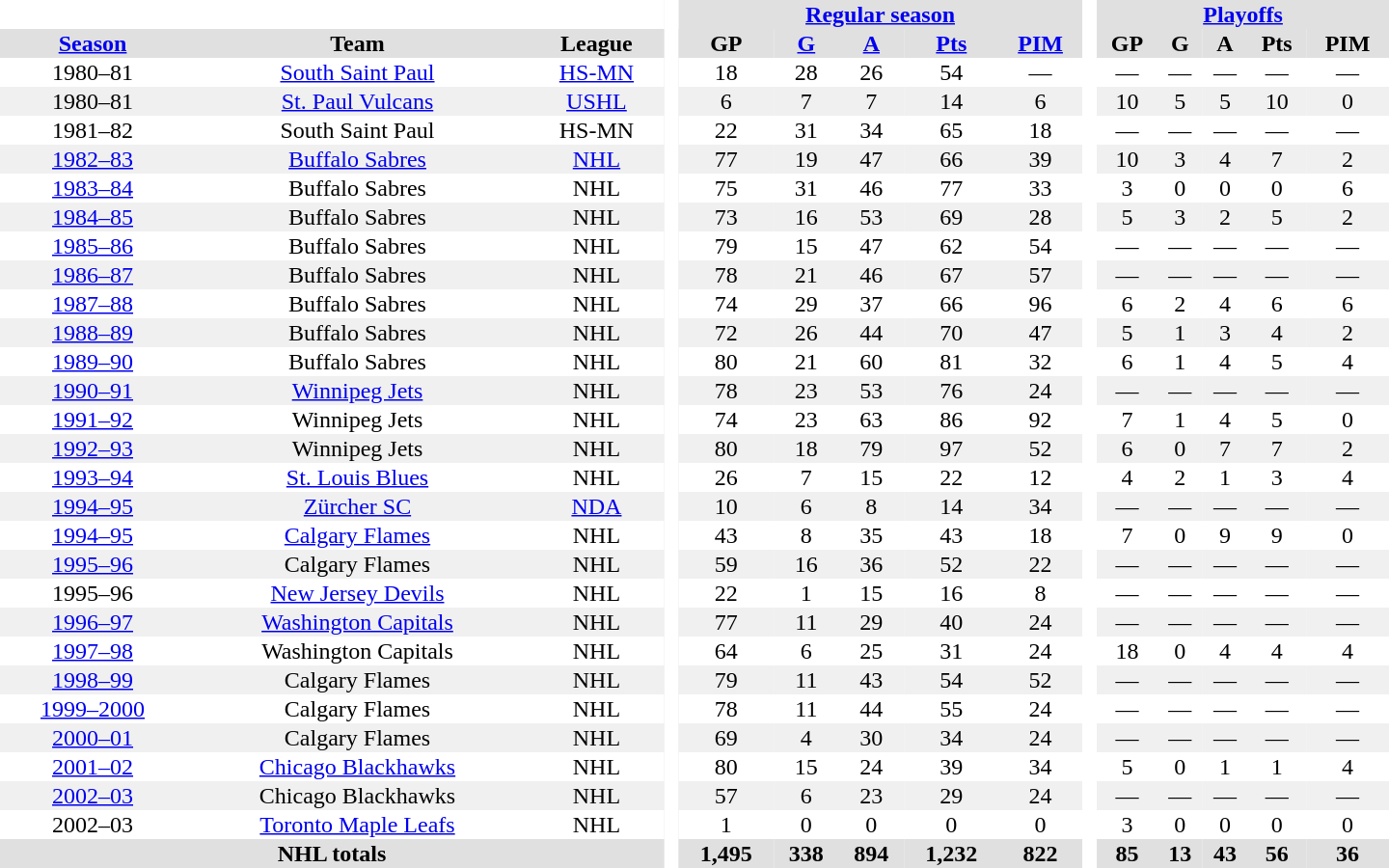<table border="0" cellpadding="1" cellspacing="0" style="text-align:center; width:60em">
<tr bgcolor="#e0e0e0">
<th colspan="3" bgcolor="#ffffff"> </th>
<th rowspan="99" bgcolor="#ffffff"> </th>
<th colspan="5"><a href='#'>Regular season</a></th>
<th rowspan="99" bgcolor="#ffffff"> </th>
<th colspan="5"><a href='#'>Playoffs</a></th>
</tr>
<tr bgcolor="#e0e0e0">
<th><a href='#'>Season</a></th>
<th>Team</th>
<th>League</th>
<th>GP</th>
<th><a href='#'>G</a></th>
<th><a href='#'>A</a></th>
<th><a href='#'>Pts</a></th>
<th><a href='#'>PIM</a></th>
<th>GP</th>
<th>G</th>
<th>A</th>
<th>Pts</th>
<th>PIM</th>
</tr>
<tr>
<td>1980–81</td>
<td><a href='#'>South Saint Paul</a></td>
<td><a href='#'>HS-MN</a></td>
<td>18</td>
<td>28</td>
<td>26</td>
<td>54</td>
<td>—</td>
<td>—</td>
<td>—</td>
<td>—</td>
<td>—</td>
<td>—</td>
</tr>
<tr bgcolor="#f0f0f0">
<td>1980–81</td>
<td><a href='#'>St. Paul Vulcans</a></td>
<td><a href='#'>USHL</a></td>
<td>6</td>
<td>7</td>
<td>7</td>
<td>14</td>
<td>6</td>
<td>10</td>
<td>5</td>
<td>5</td>
<td>10</td>
<td>0</td>
</tr>
<tr>
<td>1981–82</td>
<td>South Saint Paul</td>
<td>HS-MN</td>
<td>22</td>
<td>31</td>
<td>34</td>
<td>65</td>
<td>18</td>
<td>—</td>
<td>—</td>
<td>—</td>
<td>—</td>
<td>—</td>
</tr>
<tr bgcolor="#f0f0f0">
<td><a href='#'>1982–83</a></td>
<td><a href='#'>Buffalo Sabres</a></td>
<td><a href='#'>NHL</a></td>
<td>77</td>
<td>19</td>
<td>47</td>
<td>66</td>
<td>39</td>
<td>10</td>
<td>3</td>
<td>4</td>
<td>7</td>
<td>2</td>
</tr>
<tr>
<td><a href='#'>1983–84</a></td>
<td>Buffalo Sabres</td>
<td>NHL</td>
<td>75</td>
<td>31</td>
<td>46</td>
<td>77</td>
<td>33</td>
<td>3</td>
<td>0</td>
<td>0</td>
<td>0</td>
<td>6</td>
</tr>
<tr bgcolor="#f0f0f0">
<td><a href='#'>1984–85</a></td>
<td>Buffalo Sabres</td>
<td>NHL</td>
<td>73</td>
<td>16</td>
<td>53</td>
<td>69</td>
<td>28</td>
<td>5</td>
<td>3</td>
<td>2</td>
<td>5</td>
<td>2</td>
</tr>
<tr>
<td><a href='#'>1985–86</a></td>
<td>Buffalo Sabres</td>
<td>NHL</td>
<td>79</td>
<td>15</td>
<td>47</td>
<td>62</td>
<td>54</td>
<td>—</td>
<td>—</td>
<td>—</td>
<td>—</td>
<td>—</td>
</tr>
<tr bgcolor="#f0f0f0">
<td><a href='#'>1986–87</a></td>
<td>Buffalo Sabres</td>
<td>NHL</td>
<td>78</td>
<td>21</td>
<td>46</td>
<td>67</td>
<td>57</td>
<td>—</td>
<td>—</td>
<td>—</td>
<td>—</td>
<td>—</td>
</tr>
<tr>
<td><a href='#'>1987–88</a></td>
<td>Buffalo Sabres</td>
<td>NHL</td>
<td>74</td>
<td>29</td>
<td>37</td>
<td>66</td>
<td>96</td>
<td>6</td>
<td>2</td>
<td>4</td>
<td>6</td>
<td>6</td>
</tr>
<tr bgcolor="#f0f0f0">
<td><a href='#'>1988–89</a></td>
<td>Buffalo Sabres</td>
<td>NHL</td>
<td>72</td>
<td>26</td>
<td>44</td>
<td>70</td>
<td>47</td>
<td>5</td>
<td>1</td>
<td>3</td>
<td>4</td>
<td>2</td>
</tr>
<tr>
<td><a href='#'>1989–90</a></td>
<td>Buffalo Sabres</td>
<td>NHL</td>
<td>80</td>
<td>21</td>
<td>60</td>
<td>81</td>
<td>32</td>
<td>6</td>
<td>1</td>
<td>4</td>
<td>5</td>
<td>4</td>
</tr>
<tr bgcolor="#f0f0f0">
<td><a href='#'>1990–91</a></td>
<td><a href='#'>Winnipeg Jets</a></td>
<td>NHL</td>
<td>78</td>
<td>23</td>
<td>53</td>
<td>76</td>
<td>24</td>
<td>—</td>
<td>—</td>
<td>—</td>
<td>—</td>
<td>—</td>
</tr>
<tr>
<td><a href='#'>1991–92</a></td>
<td>Winnipeg Jets</td>
<td>NHL</td>
<td>74</td>
<td>23</td>
<td>63</td>
<td>86</td>
<td>92</td>
<td>7</td>
<td>1</td>
<td>4</td>
<td>5</td>
<td>0</td>
</tr>
<tr bgcolor="#f0f0f0">
<td><a href='#'>1992–93</a></td>
<td>Winnipeg Jets</td>
<td>NHL</td>
<td>80</td>
<td>18</td>
<td>79</td>
<td>97</td>
<td>52</td>
<td>6</td>
<td>0</td>
<td>7</td>
<td>7</td>
<td>2</td>
</tr>
<tr>
<td><a href='#'>1993–94</a></td>
<td><a href='#'>St. Louis Blues</a></td>
<td>NHL</td>
<td>26</td>
<td>7</td>
<td>15</td>
<td>22</td>
<td>12</td>
<td>4</td>
<td>2</td>
<td>1</td>
<td>3</td>
<td>4</td>
</tr>
<tr bgcolor="#f0f0f0">
<td><a href='#'>1994–95</a></td>
<td><a href='#'>Zürcher SC</a></td>
<td><a href='#'>NDA</a></td>
<td>10</td>
<td>6</td>
<td>8</td>
<td>14</td>
<td>34</td>
<td>—</td>
<td>—</td>
<td>—</td>
<td>—</td>
<td>—</td>
</tr>
<tr>
<td><a href='#'>1994–95</a></td>
<td><a href='#'>Calgary Flames</a></td>
<td>NHL</td>
<td>43</td>
<td>8</td>
<td>35</td>
<td>43</td>
<td>18</td>
<td>7</td>
<td>0</td>
<td>9</td>
<td>9</td>
<td>0</td>
</tr>
<tr bgcolor="#f0f0f0">
<td><a href='#'>1995–96</a></td>
<td>Calgary Flames</td>
<td>NHL</td>
<td>59</td>
<td>16</td>
<td>36</td>
<td>52</td>
<td>22</td>
<td>—</td>
<td>—</td>
<td>—</td>
<td>—</td>
<td>—</td>
</tr>
<tr>
<td>1995–96</td>
<td><a href='#'>New Jersey Devils</a></td>
<td>NHL</td>
<td>22</td>
<td>1</td>
<td>15</td>
<td>16</td>
<td>8</td>
<td>—</td>
<td>—</td>
<td>—</td>
<td>—</td>
<td>—</td>
</tr>
<tr bgcolor="#f0f0f0">
<td><a href='#'>1996–97</a></td>
<td><a href='#'>Washington Capitals</a></td>
<td>NHL</td>
<td>77</td>
<td>11</td>
<td>29</td>
<td>40</td>
<td>24</td>
<td>—</td>
<td>—</td>
<td>—</td>
<td>—</td>
<td>—</td>
</tr>
<tr>
<td><a href='#'>1997–98</a></td>
<td>Washington Capitals</td>
<td>NHL</td>
<td>64</td>
<td>6</td>
<td>25</td>
<td>31</td>
<td>24</td>
<td>18</td>
<td>0</td>
<td>4</td>
<td>4</td>
<td>4</td>
</tr>
<tr bgcolor="#f0f0f0">
<td><a href='#'>1998–99</a></td>
<td>Calgary Flames</td>
<td>NHL</td>
<td>79</td>
<td>11</td>
<td>43</td>
<td>54</td>
<td>52</td>
<td>—</td>
<td>—</td>
<td>—</td>
<td>—</td>
<td>—</td>
</tr>
<tr>
<td><a href='#'>1999–2000</a></td>
<td>Calgary Flames</td>
<td>NHL</td>
<td>78</td>
<td>11</td>
<td>44</td>
<td>55</td>
<td>24</td>
<td>—</td>
<td>—</td>
<td>—</td>
<td>—</td>
<td>—</td>
</tr>
<tr bgcolor="#f0f0f0">
<td><a href='#'>2000–01</a></td>
<td>Calgary Flames</td>
<td>NHL</td>
<td>69</td>
<td>4</td>
<td>30</td>
<td>34</td>
<td>24</td>
<td>—</td>
<td>—</td>
<td>—</td>
<td>—</td>
<td>—</td>
</tr>
<tr>
<td><a href='#'>2001–02</a></td>
<td><a href='#'>Chicago Blackhawks</a></td>
<td>NHL</td>
<td>80</td>
<td>15</td>
<td>24</td>
<td>39</td>
<td>34</td>
<td>5</td>
<td>0</td>
<td>1</td>
<td>1</td>
<td>4</td>
</tr>
<tr bgcolor="#f0f0f0">
<td><a href='#'>2002–03</a></td>
<td>Chicago Blackhawks</td>
<td>NHL</td>
<td>57</td>
<td>6</td>
<td>23</td>
<td>29</td>
<td>24</td>
<td>—</td>
<td>—</td>
<td>—</td>
<td>—</td>
<td>—</td>
</tr>
<tr>
<td>2002–03</td>
<td><a href='#'>Toronto Maple Leafs</a></td>
<td>NHL</td>
<td>1</td>
<td>0</td>
<td>0</td>
<td>0</td>
<td>0</td>
<td>3</td>
<td>0</td>
<td>0</td>
<td>0</td>
<td>0</td>
</tr>
<tr bgcolor="#e0e0e0">
<th colspan="3">NHL totals</th>
<th>1,495</th>
<th>338</th>
<th>894</th>
<th>1,232</th>
<th>822</th>
<th>85</th>
<th>13</th>
<th>43</th>
<th>56</th>
<th>36</th>
</tr>
</table>
